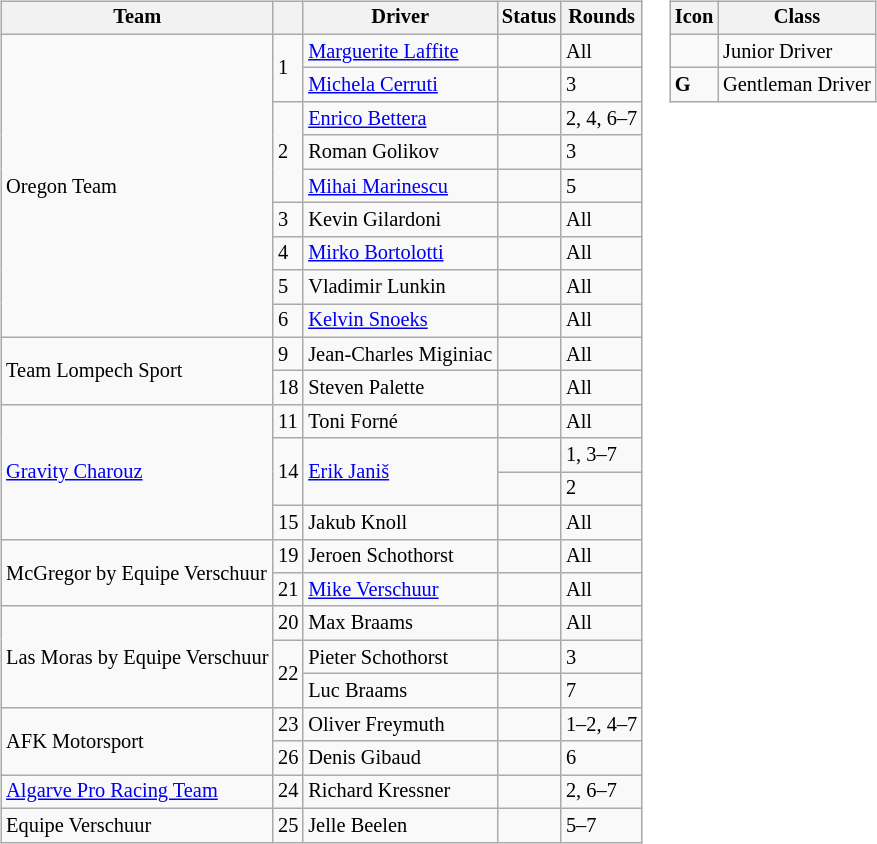<table>
<tr>
<td><br><table class="wikitable" style="font-size: 85%;">
<tr>
<th>Team</th>
<th></th>
<th>Driver</th>
<th>Status</th>
<th>Rounds</th>
</tr>
<tr>
<td rowspan=9> Oregon Team</td>
<td rowspan=2>1</td>
<td> <a href='#'>Marguerite Laffite</a></td>
<td></td>
<td>All</td>
</tr>
<tr>
<td> <a href='#'>Michela Cerruti</a></td>
<td></td>
<td>3</td>
</tr>
<tr>
<td rowspan=3>2</td>
<td> <a href='#'>Enrico Bettera</a></td>
<td align=center></td>
<td>2, 4, 6–7</td>
</tr>
<tr>
<td> Roman Golikov</td>
<td align=center></td>
<td>3</td>
</tr>
<tr>
<td> <a href='#'>Mihai Marinescu</a></td>
<td align=center></td>
<td>5</td>
</tr>
<tr>
<td>3</td>
<td> Kevin Gilardoni</td>
<td align=center></td>
<td>All</td>
</tr>
<tr>
<td>4</td>
<td> <a href='#'>Mirko Bortolotti</a></td>
<td align=center></td>
<td>All</td>
</tr>
<tr>
<td>5</td>
<td> Vladimir Lunkin</td>
<td align=center></td>
<td>All</td>
</tr>
<tr>
<td>6</td>
<td> <a href='#'>Kelvin Snoeks</a></td>
<td></td>
<td>All</td>
</tr>
<tr>
<td rowspan=2> Team Lompech Sport</td>
<td>9</td>
<td> Jean-Charles Miginiac</td>
<td align=center></td>
<td>All</td>
</tr>
<tr>
<td>18</td>
<td> Steven Palette</td>
<td align=center></td>
<td>All</td>
</tr>
<tr>
<td rowspan=4> <a href='#'>Gravity Charouz</a></td>
<td>11</td>
<td> Toni Forné</td>
<td align=center></td>
<td>All</td>
</tr>
<tr>
<td rowspan=2>14</td>
<td rowspan=2> <a href='#'>Erik Janiš</a></td>
<td></td>
<td>1, 3–7</td>
</tr>
<tr>
<td align=center></td>
<td>2</td>
</tr>
<tr>
<td>15</td>
<td> Jakub Knoll</td>
<td align=center></td>
<td>All</td>
</tr>
<tr>
<td rowspan=2> McGregor by Equipe Verschuur</td>
<td>19</td>
<td> Jeroen Schothorst</td>
<td align=center></td>
<td>All</td>
</tr>
<tr>
<td>21</td>
<td> <a href='#'>Mike Verschuur</a></td>
<td></td>
<td>All</td>
</tr>
<tr>
<td rowspan=3> Las Moras by Equipe Verschuur</td>
<td>20</td>
<td> Max Braams</td>
<td align=center></td>
<td>All</td>
</tr>
<tr>
<td rowspan=2>22</td>
<td> Pieter Schothorst</td>
<td align=center></td>
<td>3</td>
</tr>
<tr>
<td> Luc Braams</td>
<td align=center></td>
<td>7</td>
</tr>
<tr>
<td rowspan=2> AFK Motorsport</td>
<td>23</td>
<td> Oliver Freymuth</td>
<td align=center></td>
<td>1–2, 4–7</td>
</tr>
<tr>
<td>26</td>
<td> Denis Gibaud</td>
<td align=center></td>
<td>6</td>
</tr>
<tr>
<td> <a href='#'>Algarve Pro Racing Team</a></td>
<td>24</td>
<td> Richard Kressner</td>
<td align=center></td>
<td>2, 6–7</td>
</tr>
<tr>
<td> Equipe Verschuur</td>
<td>25</td>
<td> Jelle Beelen</td>
<td align=center></td>
<td>5–7</td>
</tr>
</table>
</td>
<td valign="top"><br><table class="wikitable" style="font-size: 85%;">
<tr>
<th>Icon</th>
<th>Class</th>
</tr>
<tr>
<td></td>
<td>Junior Driver</td>
</tr>
<tr>
<td><strong><span>G</span></strong></td>
<td>Gentleman Driver</td>
</tr>
</table>
</td>
</tr>
</table>
